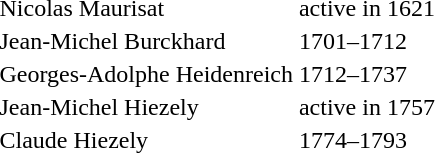<table>
<tr>
<td>Nicolas Maurisat</td>
<td>active in 1621</td>
</tr>
<tr>
<td>Jean-Michel Burckhard</td>
<td>1701–1712</td>
</tr>
<tr>
<td>Georges-Adolphe Heidenreich</td>
<td>1712–1737</td>
</tr>
<tr>
<td>Jean-Michel Hiezely</td>
<td>active in 1757</td>
</tr>
<tr>
<td>Claude Hiezely</td>
<td>1774–1793</td>
</tr>
</table>
